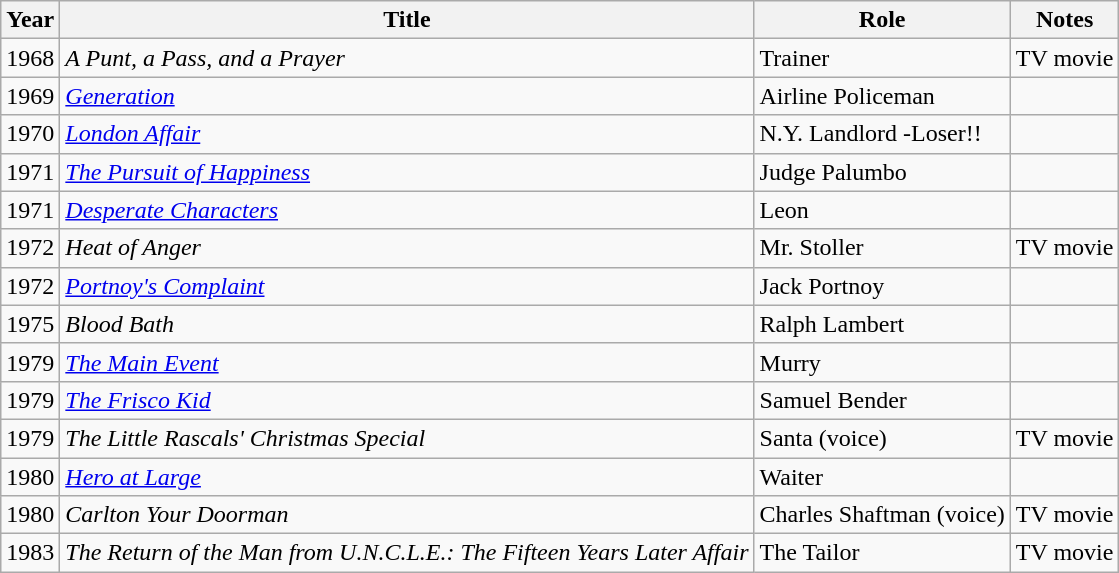<table class="wikitable">
<tr>
<th>Year</th>
<th>Title</th>
<th>Role</th>
<th>Notes</th>
</tr>
<tr>
<td>1968</td>
<td><em>A Punt, a Pass, and a Prayer</em></td>
<td>Trainer</td>
<td>TV movie</td>
</tr>
<tr>
<td>1969</td>
<td><em><a href='#'>Generation</a></em></td>
<td>Airline Policeman</td>
<td></td>
</tr>
<tr>
<td>1970</td>
<td><em><a href='#'>London Affair</a></em></td>
<td>N.Y. Landlord -Loser!!</td>
<td></td>
</tr>
<tr>
<td>1971</td>
<td><em><a href='#'>The Pursuit of Happiness</a></em></td>
<td>Judge Palumbo</td>
<td></td>
</tr>
<tr>
<td>1971</td>
<td><em><a href='#'>Desperate Characters</a></em></td>
<td>Leon</td>
<td></td>
</tr>
<tr>
<td>1972</td>
<td><em>Heat of Anger</em></td>
<td>Mr. Stoller</td>
<td>TV movie</td>
</tr>
<tr>
<td>1972</td>
<td><em><a href='#'>Portnoy's Complaint</a></em></td>
<td>Jack Portnoy</td>
<td></td>
</tr>
<tr>
<td>1975</td>
<td><em>Blood Bath</em></td>
<td>Ralph Lambert</td>
<td></td>
</tr>
<tr>
<td>1979</td>
<td><em><a href='#'>The Main Event</a></em></td>
<td>Murry</td>
<td></td>
</tr>
<tr>
<td>1979</td>
<td><em><a href='#'>The Frisco Kid</a></em></td>
<td>Samuel Bender</td>
<td></td>
</tr>
<tr>
<td>1979</td>
<td><em>The Little Rascals' Christmas Special</em></td>
<td>Santa (voice)</td>
<td>TV movie</td>
</tr>
<tr>
<td>1980</td>
<td><em><a href='#'>Hero at Large</a></em></td>
<td>Waiter</td>
<td></td>
</tr>
<tr>
<td>1980</td>
<td><em>Carlton Your Doorman</em></td>
<td>Charles Shaftman (voice)</td>
<td>TV movie</td>
</tr>
<tr>
<td>1983</td>
<td><em>The Return of the Man from U.N.C.L.E.: The Fifteen Years Later Affair</em></td>
<td>The Tailor</td>
<td>TV movie</td>
</tr>
</table>
